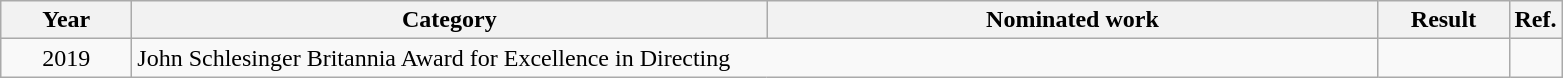<table class=wikitable>
<tr>
<th scope="col" style="width:5em;">Year</th>
<th scope="col" style="width:26em;">Category</th>
<th scope="col" style="width:25em;">Nominated work</th>
<th scope="col" style="width:5em;">Result</th>
<th>Ref.</th>
</tr>
<tr>
<td style="text-align:center;">2019</td>
<td colspan=2>John Schlesinger Britannia Award for Excellence in Directing</td>
<td></td>
<td></td>
</tr>
</table>
